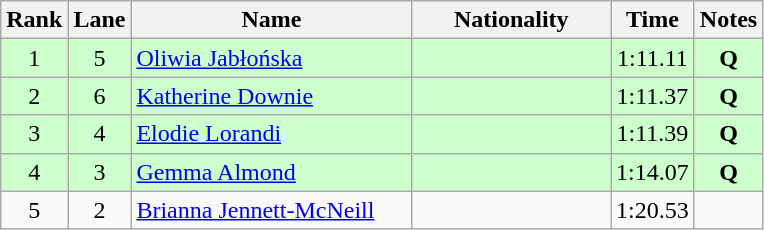<table class="wikitable sortable" style="text-align:center">
<tr>
<th>Rank</th>
<th>Lane</th>
<th style="width:180px">Name</th>
<th style="width:125px">Nationality</th>
<th>Time</th>
<th>Notes</th>
</tr>
<tr style="background:#cfc;">
<td>1</td>
<td>5</td>
<td style="text-align:left;"><a href='#'>Oliwia Jabłońska</a></td>
<td style="text-align:left;"></td>
<td>1:11.11</td>
<td><strong>Q</strong></td>
</tr>
<tr style="background:#cfc;">
<td>2</td>
<td>6</td>
<td style="text-align:left;"><a href='#'>Katherine Downie</a></td>
<td style="text-align:left;"></td>
<td>1:11.37</td>
<td><strong>Q</strong></td>
</tr>
<tr style="background:#cfc;">
<td>3</td>
<td>4</td>
<td style="text-align:left;"><a href='#'>Elodie Lorandi</a></td>
<td style="text-align:left;"></td>
<td>1:11.39</td>
<td><strong>Q</strong></td>
</tr>
<tr style="background:#cfc;">
<td>4</td>
<td>3</td>
<td style="text-align:left;"><a href='#'>Gemma Almond</a></td>
<td style="text-align:left;"></td>
<td>1:14.07</td>
<td><strong>Q</strong></td>
</tr>
<tr>
<td>5</td>
<td>2</td>
<td style="text-align:left;"><a href='#'>Brianna Jennett-McNeill</a></td>
<td style="text-align:left;"></td>
<td>1:20.53</td>
<td></td>
</tr>
</table>
